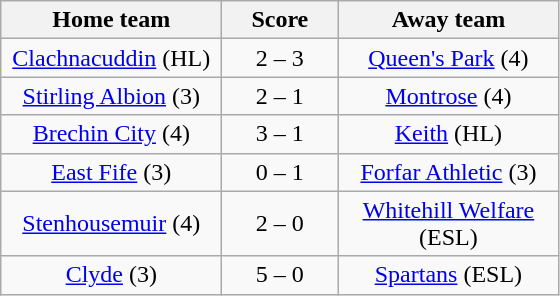<table class="wikitable" style="text-align: center">
<tr>
<th width=140>Home team</th>
<th width=70>Score</th>
<th width=140>Away team</th>
</tr>
<tr>
<td><a href='#'>Clachnacuddin</a> (HL)</td>
<td>2 – 3</td>
<td><a href='#'>Queen's Park</a> (4)</td>
</tr>
<tr>
<td><a href='#'>Stirling Albion</a> (3)</td>
<td>2 – 1</td>
<td><a href='#'>Montrose</a> (4)</td>
</tr>
<tr>
<td><a href='#'>Brechin City</a> (4)</td>
<td>3 – 1</td>
<td><a href='#'>Keith</a> (HL)</td>
</tr>
<tr>
<td><a href='#'>East Fife</a> (3)</td>
<td>0 – 1</td>
<td><a href='#'>Forfar Athletic</a> (3)</td>
</tr>
<tr>
<td><a href='#'>Stenhousemuir</a> (4)</td>
<td>2 – 0</td>
<td><a href='#'>Whitehill Welfare</a> (ESL)</td>
</tr>
<tr>
<td><a href='#'>Clyde</a> (3)</td>
<td>5 – 0</td>
<td><a href='#'>Spartans</a> (ESL)</td>
</tr>
</table>
